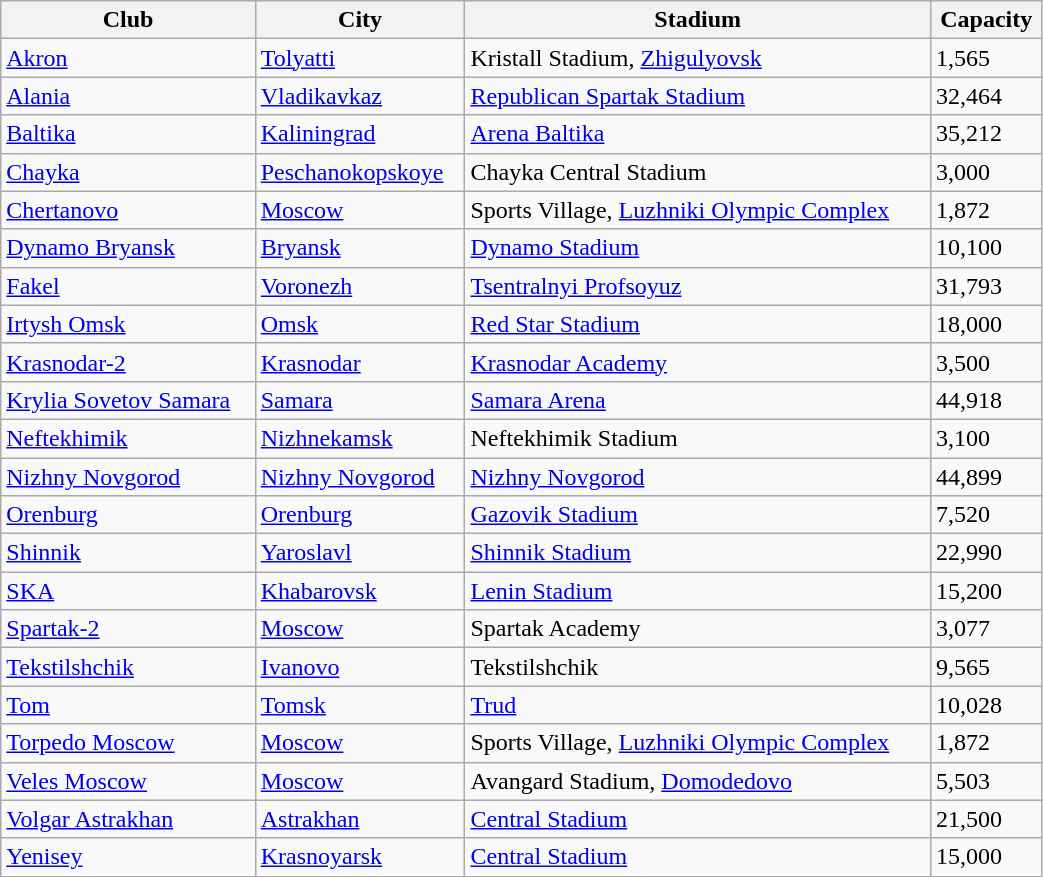<table class="wikitable sortable" width="55%">
<tr>
<th>Club</th>
<th>City</th>
<th>Stadium</th>
<th data-sort-type="number">Capacity</th>
</tr>
<tr>
<td><a href='#'>Akron</a></td>
<td><a href='#'>Tolyatti</a></td>
<td>Kristall Stadium, <a href='#'>Zhigulyovsk</a></td>
<td>1,565</td>
</tr>
<tr>
<td><a href='#'>Alania</a></td>
<td><a href='#'>Vladikavkaz</a></td>
<td><a href='#'>Republican Spartak Stadium</a></td>
<td>32,464</td>
</tr>
<tr>
<td><a href='#'>Baltika</a></td>
<td><a href='#'>Kaliningrad</a></td>
<td><a href='#'>Arena Baltika</a></td>
<td>35,212</td>
</tr>
<tr>
<td><a href='#'>Chayka</a></td>
<td><a href='#'>Peschanokopskoye</a></td>
<td>Chayka Central Stadium</td>
<td>3,000</td>
</tr>
<tr>
<td><a href='#'>Chertanovo</a></td>
<td><a href='#'>Moscow</a></td>
<td>Sports Village, <a href='#'>Luzhniki Olympic Complex</a></td>
<td>1,872</td>
</tr>
<tr>
<td><a href='#'>Dynamo Bryansk</a></td>
<td><a href='#'>Bryansk</a></td>
<td><a href='#'>Dynamo Stadium</a></td>
<td>10,100</td>
</tr>
<tr>
<td><a href='#'>Fakel</a></td>
<td><a href='#'>Voronezh</a></td>
<td><a href='#'>Tsentralnyi Profsoyuz</a></td>
<td>31,793</td>
</tr>
<tr>
<td><a href='#'>Irtysh Omsk</a></td>
<td><a href='#'>Omsk</a></td>
<td><a href='#'>Red Star Stadium</a></td>
<td>18,000</td>
</tr>
<tr>
<td><a href='#'>Krasnodar-2</a></td>
<td><a href='#'>Krasnodar</a></td>
<td><a href='#'>Krasnodar Academy</a></td>
<td>3,500</td>
</tr>
<tr>
<td><a href='#'>Krylia Sovetov Samara</a></td>
<td><a href='#'>Samara</a></td>
<td><a href='#'>Samara Arena</a></td>
<td>44,918</td>
</tr>
<tr>
<td><a href='#'>Neftekhimik</a></td>
<td><a href='#'>Nizhnekamsk</a></td>
<td>Neftekhimik Stadium</td>
<td>3,100</td>
</tr>
<tr>
<td><a href='#'>Nizhny Novgorod</a></td>
<td><a href='#'>Nizhny Novgorod</a></td>
<td><a href='#'>Nizhny Novgorod</a></td>
<td>44,899</td>
</tr>
<tr>
<td><a href='#'>Orenburg</a></td>
<td><a href='#'>Orenburg</a></td>
<td><a href='#'>Gazovik Stadium</a></td>
<td>7,520</td>
</tr>
<tr>
<td><a href='#'>Shinnik</a></td>
<td><a href='#'>Yaroslavl</a></td>
<td><a href='#'>Shinnik Stadium</a></td>
<td>22,990</td>
</tr>
<tr>
<td><a href='#'>SKA</a></td>
<td><a href='#'>Khabarovsk</a></td>
<td><a href='#'>Lenin Stadium</a></td>
<td>15,200</td>
</tr>
<tr>
<td><a href='#'>Spartak-2</a></td>
<td><a href='#'>Moscow</a></td>
<td>Spartak Academy</td>
<td>3,077</td>
</tr>
<tr>
<td><a href='#'>Tekstilshchik</a></td>
<td><a href='#'>Ivanovo</a></td>
<td>Tekstilshchik</td>
<td>9,565</td>
</tr>
<tr>
<td><a href='#'>Tom</a></td>
<td><a href='#'>Tomsk</a></td>
<td><a href='#'>Trud</a></td>
<td>10,028</td>
</tr>
<tr>
<td><a href='#'>Torpedo Moscow</a></td>
<td><a href='#'>Moscow</a></td>
<td>Sports Village, <a href='#'>Luzhniki Olympic Complex</a></td>
<td>1,872</td>
</tr>
<tr>
<td><a href='#'>Veles Moscow</a></td>
<td><a href='#'>Moscow</a></td>
<td>Avangard Stadium, <a href='#'>Domodedovo</a></td>
<td>5,503</td>
</tr>
<tr>
<td><a href='#'>Volgar Astrakhan</a></td>
<td><a href='#'>Astrakhan</a></td>
<td><a href='#'>Central Stadium</a></td>
<td>21,500</td>
</tr>
<tr>
<td><a href='#'>Yenisey</a></td>
<td><a href='#'>Krasnoyarsk</a></td>
<td><a href='#'>Central Stadium</a></td>
<td>15,000</td>
</tr>
</table>
